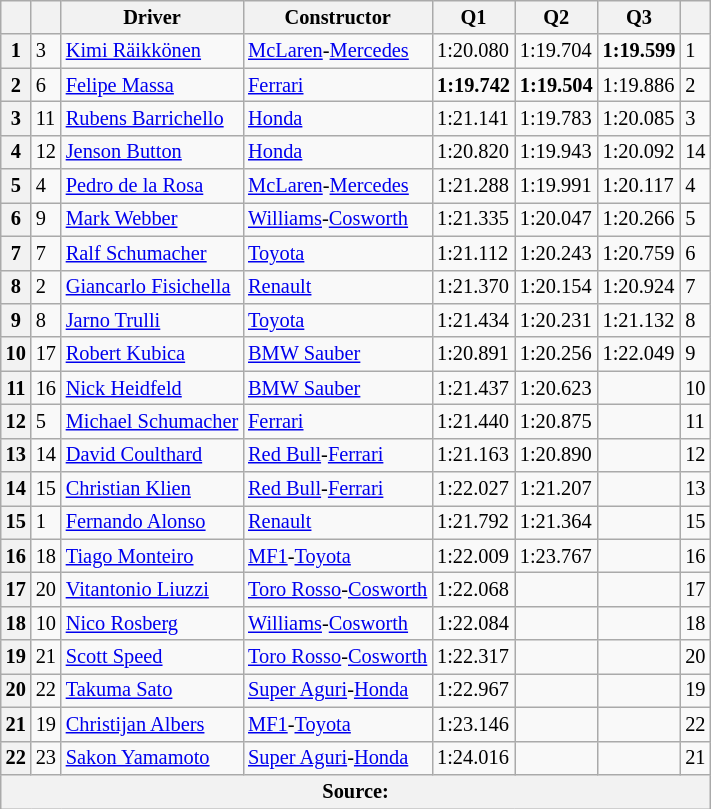<table class="wikitable sortable" style="font-size: 85%;">
<tr>
<th></th>
<th></th>
<th>Driver</th>
<th>Constructor</th>
<th>Q1</th>
<th>Q2</th>
<th>Q3</th>
<th></th>
</tr>
<tr>
<th>1</th>
<td>3</td>
<td> <a href='#'>Kimi Räikkönen</a></td>
<td><a href='#'>McLaren</a>-<a href='#'>Mercedes</a></td>
<td>1:20.080</td>
<td>1:19.704</td>
<td><strong>1:19.599</strong></td>
<td>1</td>
</tr>
<tr>
<th>2</th>
<td>6</td>
<td> <a href='#'>Felipe Massa</a></td>
<td><a href='#'>Ferrari</a></td>
<td><strong>1:19.742</strong></td>
<td><strong>1:19.504</strong></td>
<td>1:19.886</td>
<td>2</td>
</tr>
<tr>
<th>3</th>
<td>11</td>
<td> <a href='#'>Rubens Barrichello</a></td>
<td><a href='#'>Honda</a></td>
<td>1:21.141</td>
<td>1:19.783</td>
<td>1:20.085</td>
<td>3</td>
</tr>
<tr>
<th>4</th>
<td>12</td>
<td> <a href='#'>Jenson Button</a></td>
<td><a href='#'>Honda</a></td>
<td>1:20.820</td>
<td>1:19.943</td>
<td>1:20.092</td>
<td>14</td>
</tr>
<tr>
<th>5</th>
<td>4</td>
<td> <a href='#'>Pedro de la Rosa</a></td>
<td><a href='#'>McLaren</a>-<a href='#'>Mercedes</a></td>
<td>1:21.288</td>
<td>1:19.991</td>
<td>1:20.117</td>
<td>4</td>
</tr>
<tr>
<th>6</th>
<td>9</td>
<td> <a href='#'>Mark Webber</a></td>
<td><a href='#'>Williams</a>-<a href='#'>Cosworth</a></td>
<td>1:21.335</td>
<td>1:20.047</td>
<td>1:20.266</td>
<td>5</td>
</tr>
<tr>
<th>7</th>
<td>7</td>
<td> <a href='#'>Ralf Schumacher</a></td>
<td><a href='#'>Toyota</a></td>
<td>1:21.112</td>
<td>1:20.243</td>
<td>1:20.759</td>
<td>6</td>
</tr>
<tr>
<th>8</th>
<td>2</td>
<td> <a href='#'>Giancarlo Fisichella</a></td>
<td><a href='#'>Renault</a></td>
<td>1:21.370</td>
<td>1:20.154</td>
<td>1:20.924</td>
<td>7</td>
</tr>
<tr>
<th>9</th>
<td>8</td>
<td> <a href='#'>Jarno Trulli</a></td>
<td><a href='#'>Toyota</a></td>
<td>1:21.434</td>
<td>1:20.231</td>
<td>1:21.132</td>
<td>8</td>
</tr>
<tr>
<th>10</th>
<td>17</td>
<td> <a href='#'>Robert Kubica</a></td>
<td><a href='#'>BMW Sauber</a></td>
<td>1:20.891</td>
<td>1:20.256</td>
<td>1:22.049</td>
<td>9</td>
</tr>
<tr>
<th>11</th>
<td>16</td>
<td> <a href='#'>Nick Heidfeld</a></td>
<td><a href='#'>BMW Sauber</a></td>
<td>1:21.437</td>
<td>1:20.623</td>
<td></td>
<td>10</td>
</tr>
<tr>
<th>12</th>
<td>5</td>
<td> <a href='#'>Michael Schumacher</a></td>
<td><a href='#'>Ferrari</a></td>
<td>1:21.440</td>
<td>1:20.875</td>
<td></td>
<td>11</td>
</tr>
<tr>
<th>13</th>
<td>14</td>
<td> <a href='#'>David Coulthard</a></td>
<td><a href='#'>Red Bull</a>-<a href='#'>Ferrari</a></td>
<td>1:21.163</td>
<td>1:20.890</td>
<td></td>
<td>12</td>
</tr>
<tr>
<th>14</th>
<td>15</td>
<td> <a href='#'>Christian Klien</a></td>
<td><a href='#'>Red Bull</a>-<a href='#'>Ferrari</a></td>
<td>1:22.027</td>
<td>1:21.207</td>
<td></td>
<td>13</td>
</tr>
<tr>
<th>15</th>
<td>1</td>
<td> <a href='#'>Fernando Alonso</a></td>
<td><a href='#'>Renault</a></td>
<td>1:21.792</td>
<td>1:21.364</td>
<td></td>
<td>15</td>
</tr>
<tr>
<th>16</th>
<td>18</td>
<td> <a href='#'>Tiago Monteiro</a></td>
<td><a href='#'>MF1</a>-<a href='#'>Toyota</a></td>
<td>1:22.009</td>
<td>1:23.767</td>
<td></td>
<td>16</td>
</tr>
<tr>
<th>17</th>
<td>20</td>
<td> <a href='#'>Vitantonio Liuzzi</a></td>
<td><a href='#'>Toro Rosso</a>-<a href='#'>Cosworth</a></td>
<td>1:22.068</td>
<td></td>
<td></td>
<td>17</td>
</tr>
<tr>
<th>18</th>
<td>10</td>
<td> <a href='#'>Nico Rosberg</a></td>
<td><a href='#'>Williams</a>-<a href='#'>Cosworth</a></td>
<td>1:22.084</td>
<td></td>
<td></td>
<td>18</td>
</tr>
<tr>
<th>19</th>
<td>21</td>
<td> <a href='#'>Scott Speed</a></td>
<td><a href='#'>Toro Rosso</a>-<a href='#'>Cosworth</a></td>
<td>1:22.317</td>
<td></td>
<td></td>
<td>20</td>
</tr>
<tr>
<th>20</th>
<td>22</td>
<td> <a href='#'>Takuma Sato</a></td>
<td><a href='#'>Super Aguri</a>-<a href='#'>Honda</a></td>
<td>1:22.967</td>
<td></td>
<td></td>
<td>19</td>
</tr>
<tr>
<th>21</th>
<td>19</td>
<td> <a href='#'>Christijan Albers</a></td>
<td><a href='#'>MF1</a>-<a href='#'>Toyota</a></td>
<td>1:23.146</td>
<td></td>
<td></td>
<td>22</td>
</tr>
<tr>
<th>22</th>
<td>23</td>
<td> <a href='#'>Sakon Yamamoto</a></td>
<td><a href='#'>Super Aguri</a>-<a href='#'>Honda</a></td>
<td>1:24.016</td>
<td></td>
<td></td>
<td>21</td>
</tr>
<tr>
<th colspan="8">Source:</th>
</tr>
</table>
